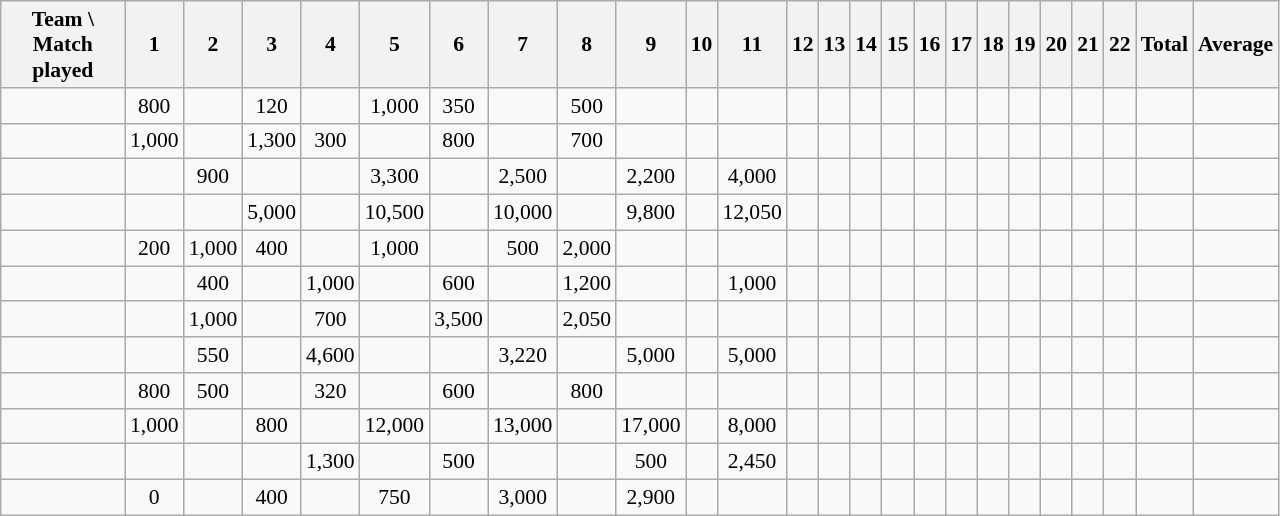<table class="wikitable sortable" style="font-size: 90%; text-align:center;">
<tr>
<th style="width:76px;">Team \ Match played</th>
<th align=center>1</th>
<th align=center>2</th>
<th align=center>3</th>
<th align=center>4</th>
<th align=center>5</th>
<th align=center>6</th>
<th align=center>7</th>
<th align=center>8</th>
<th align=center>9</th>
<th align=center>10</th>
<th align=center>11</th>
<th align=center>12</th>
<th align=center>13</th>
<th align=center>14</th>
<th align=center>15</th>
<th align=center>16</th>
<th align=center>17</th>
<th align=center>18</th>
<th align=center>19</th>
<th align=center>20</th>
<th align=center>21</th>
<th align=center>22</th>
<th align=center>Total</th>
<th align=center>Average</th>
</tr>
<tr align=center>
<td align=left></td>
<td>800</td>
<td></td>
<td>120</td>
<td></td>
<td>1,000</td>
<td>350</td>
<td></td>
<td>500</td>
<td></td>
<td></td>
<td></td>
<td></td>
<td></td>
<td></td>
<td></td>
<td></td>
<td></td>
<td></td>
<td></td>
<td></td>
<td></td>
<td></td>
<td><strong></strong></td>
<td></td>
</tr>
<tr align=center>
<td align=left></td>
<td>1,000</td>
<td></td>
<td>1,300</td>
<td>300</td>
<td></td>
<td>800</td>
<td></td>
<td>700</td>
<td></td>
<td></td>
<td></td>
<td></td>
<td></td>
<td></td>
<td></td>
<td></td>
<td></td>
<td></td>
<td></td>
<td></td>
<td></td>
<td></td>
<td><strong></strong></td>
<td></td>
</tr>
<tr align=center>
<td align=left></td>
<td></td>
<td>900</td>
<td></td>
<td></td>
<td>3,300</td>
<td></td>
<td>2,500</td>
<td></td>
<td>2,200</td>
<td></td>
<td>4,000</td>
<td></td>
<td></td>
<td></td>
<td></td>
<td></td>
<td></td>
<td></td>
<td></td>
<td></td>
<td></td>
<td></td>
<td><strong></strong></td>
<td></td>
</tr>
<tr align=center>
<td align=left></td>
<td></td>
<td></td>
<td>5,000</td>
<td></td>
<td>10,500</td>
<td></td>
<td>10,000</td>
<td></td>
<td>9,800</td>
<td></td>
<td>12,050</td>
<td></td>
<td></td>
<td></td>
<td></td>
<td></td>
<td></td>
<td></td>
<td></td>
<td></td>
<td></td>
<td></td>
<td><strong></strong></td>
<td></td>
</tr>
<tr align=center>
<td align=left></td>
<td>200</td>
<td>1,000</td>
<td>400</td>
<td></td>
<td>1,000</td>
<td></td>
<td>500</td>
<td>2,000</td>
<td></td>
<td></td>
<td></td>
<td></td>
<td></td>
<td></td>
<td></td>
<td></td>
<td></td>
<td></td>
<td></td>
<td></td>
<td></td>
<td></td>
<td><strong></strong></td>
<td></td>
</tr>
<tr align=center>
<td align=left></td>
<td></td>
<td>400</td>
<td></td>
<td>1,000</td>
<td></td>
<td>600</td>
<td></td>
<td>1,200</td>
<td></td>
<td></td>
<td>1,000</td>
<td></td>
<td></td>
<td></td>
<td></td>
<td></td>
<td></td>
<td></td>
<td></td>
<td></td>
<td></td>
<td></td>
<td><strong></strong></td>
<td></td>
</tr>
<tr align=center>
<td align=left></td>
<td></td>
<td>1,000</td>
<td></td>
<td>700</td>
<td></td>
<td>3,500</td>
<td></td>
<td>2,050</td>
<td></td>
<td></td>
<td></td>
<td></td>
<td></td>
<td></td>
<td></td>
<td></td>
<td></td>
<td></td>
<td></td>
<td></td>
<td></td>
<td></td>
<td><strong></strong></td>
<td></td>
</tr>
<tr align=center>
<td align=left></td>
<td></td>
<td>550</td>
<td></td>
<td>4,600</td>
<td></td>
<td></td>
<td>3,220</td>
<td></td>
<td>5,000</td>
<td></td>
<td>5,000</td>
<td></td>
<td></td>
<td></td>
<td></td>
<td></td>
<td></td>
<td></td>
<td></td>
<td></td>
<td></td>
<td></td>
<td><strong></strong></td>
<td></td>
</tr>
<tr align=center>
<td align=left></td>
<td>800</td>
<td>500</td>
<td></td>
<td>320</td>
<td></td>
<td>600</td>
<td></td>
<td>800</td>
<td></td>
<td></td>
<td></td>
<td></td>
<td></td>
<td></td>
<td></td>
<td></td>
<td></td>
<td></td>
<td></td>
<td></td>
<td></td>
<td></td>
<td><strong></strong></td>
<td></td>
</tr>
<tr align=center>
<td align=left></td>
<td>1,000</td>
<td></td>
<td>800</td>
<td></td>
<td>12,000</td>
<td></td>
<td>13,000</td>
<td></td>
<td>17,000</td>
<td></td>
<td>8,000</td>
<td></td>
<td></td>
<td></td>
<td></td>
<td></td>
<td></td>
<td></td>
<td></td>
<td></td>
<td></td>
<td></td>
<td><strong></strong></td>
<td></td>
</tr>
<tr align=center>
<td align=left></td>
<td></td>
<td></td>
<td></td>
<td>1,300</td>
<td></td>
<td>500</td>
<td></td>
<td></td>
<td>500</td>
<td></td>
<td>2,450</td>
<td></td>
<td></td>
<td></td>
<td></td>
<td></td>
<td></td>
<td></td>
<td></td>
<td></td>
<td></td>
<td></td>
<td><strong></strong></td>
<td></td>
</tr>
<tr align=center>
<td align=left></td>
<td>0</td>
<td></td>
<td>400</td>
<td></td>
<td>750</td>
<td></td>
<td>3,000</td>
<td></td>
<td>2,900</td>
<td></td>
<td></td>
<td></td>
<td></td>
<td></td>
<td></td>
<td></td>
<td></td>
<td></td>
<td></td>
<td></td>
<td></td>
<td></td>
<td><strong></strong></td>
<td></td>
</tr>
</table>
